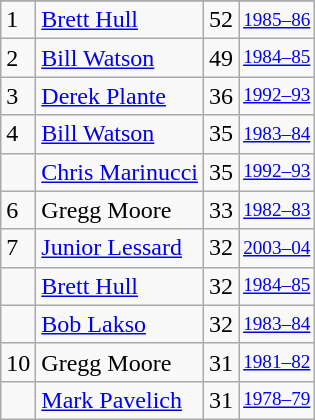<table class="wikitable">
<tr>
</tr>
<tr>
<td>1</td>
<td><a href='#'>Brett Hull</a></td>
<td>52</td>
<td style="font-size:80%;"><a href='#'>1985–86</a></td>
</tr>
<tr>
<td>2</td>
<td><a href='#'>Bill Watson</a></td>
<td>49</td>
<td style="font-size:80%;"><a href='#'>1984–85</a></td>
</tr>
<tr>
<td>3</td>
<td><a href='#'>Derek Plante</a></td>
<td>36</td>
<td style="font-size:80%;"><a href='#'>1992–93</a></td>
</tr>
<tr>
<td>4</td>
<td><a href='#'>Bill Watson</a></td>
<td>35</td>
<td style="font-size:80%;"><a href='#'>1983–84</a></td>
</tr>
<tr>
<td></td>
<td><a href='#'>Chris Marinucci</a></td>
<td>35</td>
<td style="font-size:80%;"><a href='#'>1992–93</a></td>
</tr>
<tr>
<td>6</td>
<td>Gregg Moore</td>
<td>33</td>
<td style="font-size:80%;"><a href='#'>1982–83</a></td>
</tr>
<tr>
<td>7</td>
<td><a href='#'>Junior Lessard</a></td>
<td>32</td>
<td style="font-size:80%;"><a href='#'>2003–04</a></td>
</tr>
<tr>
<td></td>
<td><a href='#'>Brett Hull</a></td>
<td>32</td>
<td style="font-size:80%;"><a href='#'>1984–85</a></td>
</tr>
<tr>
<td></td>
<td><a href='#'>Bob Lakso</a></td>
<td>32</td>
<td style="font-size:80%;"><a href='#'>1983–84</a></td>
</tr>
<tr>
<td>10</td>
<td>Gregg Moore</td>
<td>31</td>
<td style="font-size:80%;"><a href='#'>1981–82</a></td>
</tr>
<tr>
<td></td>
<td><a href='#'>Mark Pavelich</a></td>
<td>31</td>
<td style="font-size:80%;"><a href='#'>1978–79</a></td>
</tr>
</table>
